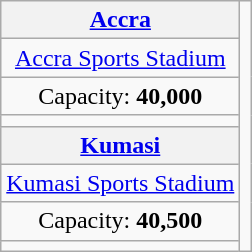<table class="wikitable" style="text-align:center">
<tr>
<th><a href='#'>Accra</a></th>
<td rowspan="8"></td>
</tr>
<tr>
<td><a href='#'>Accra Sports Stadium</a></td>
</tr>
<tr>
<td>Capacity: <strong>40,000</strong></td>
</tr>
<tr>
<td></td>
</tr>
<tr>
<th><a href='#'>Kumasi</a></th>
</tr>
<tr>
<td><a href='#'>Kumasi Sports Stadium</a></td>
</tr>
<tr>
<td>Capacity: <strong>40,500</strong></td>
</tr>
<tr>
<td></td>
</tr>
</table>
